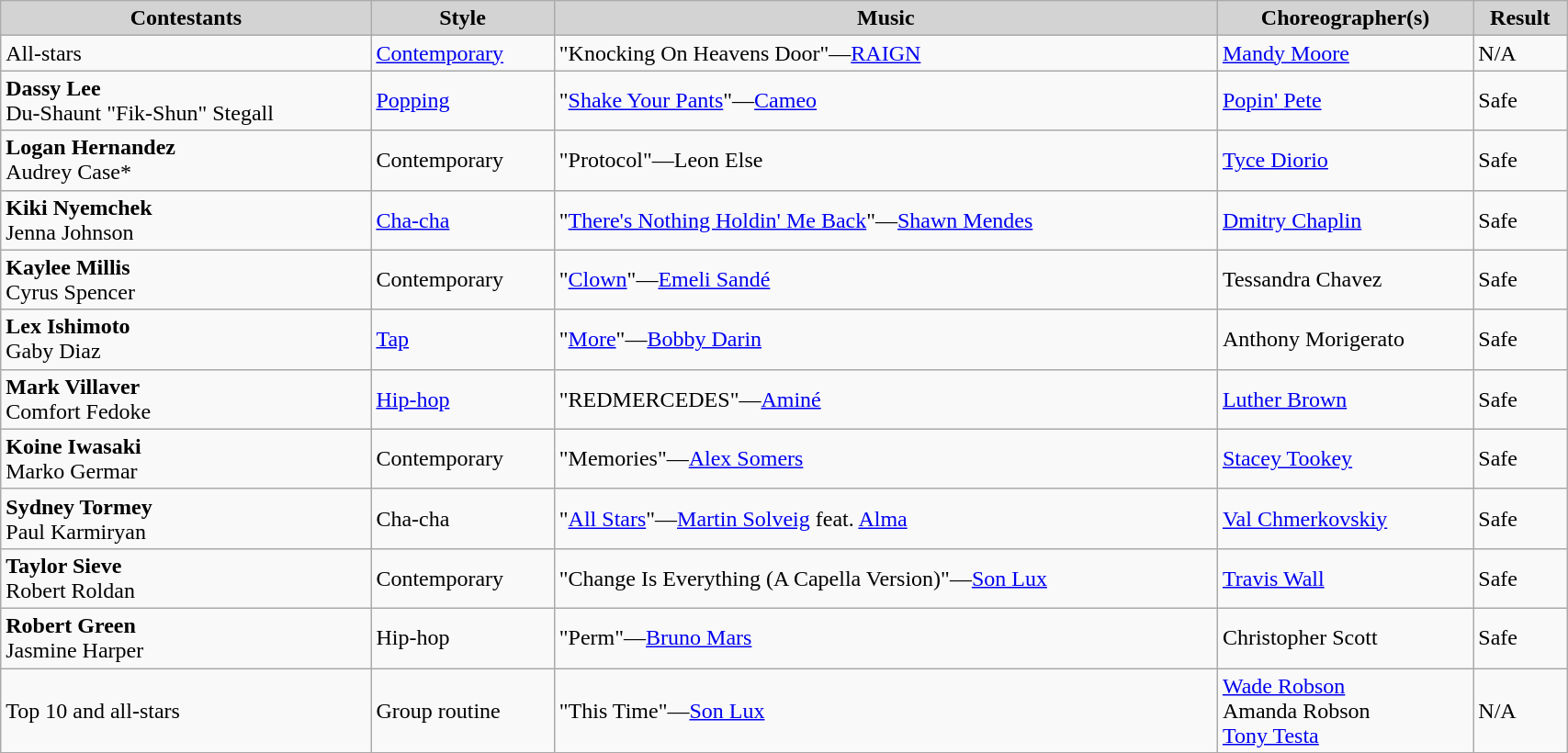<table class="wikitable" style="width:90%;">
<tr style="background:lightgrey; text-align:center;">
<td><strong>Contestants</strong></td>
<td><strong>Style</strong></td>
<td><strong>Music</strong></td>
<td><strong>Choreographer(s)</strong></td>
<td><strong>Result</strong></td>
</tr>
<tr>
<td>All-stars</td>
<td><a href='#'>Contemporary</a></td>
<td>"Knocking On Heavens Door"—<a href='#'>RAIGN</a></td>
<td><a href='#'>Mandy Moore</a></td>
<td>N/A</td>
</tr>
<tr>
<td><strong>Dassy Lee</strong><br>Du-Shaunt "Fik-Shun" Stegall</td>
<td><a href='#'>Popping</a></td>
<td>"<a href='#'>Shake Your Pants</a>"—<a href='#'>Cameo</a></td>
<td><a href='#'>Popin' Pete</a></td>
<td>Safe</td>
</tr>
<tr>
<td><strong>Logan Hernandez</strong><br>Audrey Case*</td>
<td>Contemporary</td>
<td>"Protocol"—Leon Else</td>
<td><a href='#'>Tyce Diorio</a></td>
<td>Safe</td>
</tr>
<tr>
<td><strong>Kiki Nyemchek</strong><br>Jenna Johnson</td>
<td><a href='#'>Cha-cha</a></td>
<td>"<a href='#'>There's Nothing Holdin' Me Back</a>"—<a href='#'>Shawn Mendes</a></td>
<td><a href='#'>Dmitry Chaplin</a></td>
<td>Safe</td>
</tr>
<tr>
<td><strong>Kaylee Millis</strong><br>Cyrus Spencer</td>
<td>Contemporary</td>
<td>"<a href='#'>Clown</a>"—<a href='#'>Emeli Sandé</a></td>
<td>Tessandra Chavez</td>
<td>Safe</td>
</tr>
<tr>
<td><strong>Lex Ishimoto</strong><br>Gaby Diaz</td>
<td><a href='#'>Tap</a></td>
<td>"<a href='#'>More</a>"—<a href='#'>Bobby Darin</a></td>
<td>Anthony Morigerato</td>
<td>Safe</td>
</tr>
<tr>
<td><strong>Mark Villaver</strong><br>Comfort Fedoke</td>
<td><a href='#'>Hip-hop</a></td>
<td>"REDMERCEDES"—<a href='#'>Aminé</a></td>
<td><a href='#'>Luther Brown</a></td>
<td>Safe</td>
</tr>
<tr>
<td><strong>Koine Iwasaki</strong><br>Marko Germar</td>
<td>Contemporary</td>
<td>"Memories"—<a href='#'>Alex Somers</a></td>
<td><a href='#'>Stacey Tookey</a></td>
<td>Safe</td>
</tr>
<tr>
<td><strong>Sydney Tormey</strong><br>Paul Karmiryan</td>
<td>Cha-cha</td>
<td>"<a href='#'>All Stars</a>"—<a href='#'>Martin Solveig</a> feat. <a href='#'>Alma</a></td>
<td><a href='#'>Val Chmerkovskiy</a></td>
<td>Safe</td>
</tr>
<tr>
<td><strong>Taylor Sieve</strong><br>Robert Roldan</td>
<td>Contemporary</td>
<td>"Change Is Everything (A Capella Version)"—<a href='#'>Son Lux</a></td>
<td><a href='#'>Travis Wall</a></td>
<td>Safe</td>
</tr>
<tr>
<td><strong>Robert Green</strong><br>Jasmine Harper</td>
<td>Hip-hop</td>
<td>"Perm"—<a href='#'>Bruno Mars</a></td>
<td>Christopher Scott</td>
<td>Safe</td>
</tr>
<tr>
<td>Top 10 and all-stars</td>
<td>Group routine</td>
<td>"This Time"—<a href='#'>Son Lux</a></td>
<td><a href='#'>Wade Robson</a><br>Amanda Robson<br><a href='#'>Tony Testa</a></td>
<td>N/A</td>
</tr>
</table>
